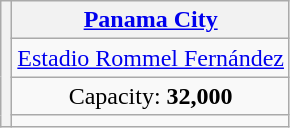<table class=wikitable style="text-align:center">
<tr>
<th rowspan=4></th>
<th><a href='#'>Panama City</a></th>
</tr>
<tr>
<td><a href='#'>Estadio Rommel Fernández</a></td>
</tr>
<tr>
<td>Capacity: <strong>32,000</strong></td>
</tr>
<tr>
<td></td>
</tr>
</table>
